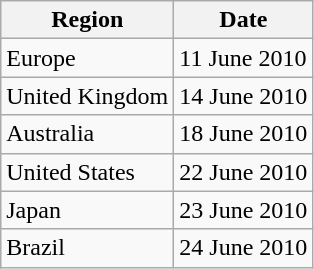<table class=wikitable>
<tr>
<th>Region</th>
<th>Date</th>
</tr>
<tr>
<td>Europe</td>
<td>11 June 2010</td>
</tr>
<tr>
<td>United Kingdom</td>
<td>14 June 2010</td>
</tr>
<tr>
<td>Australia</td>
<td>18 June 2010</td>
</tr>
<tr>
<td>United States</td>
<td>22 June 2010</td>
</tr>
<tr>
<td>Japan</td>
<td>23 June 2010</td>
</tr>
<tr>
<td>Brazil</td>
<td>24 June 2010</td>
</tr>
</table>
